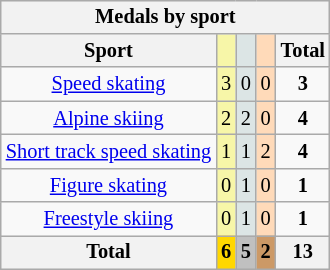<table class=wikitable style=font-size:85%;float:right;text-align:center>
<tr>
<th colspan=5>Medals by sport</th>
</tr>
<tr>
<th>Sport</th>
<td bgcolor=F7F6A8></td>
<td bgcolor=DCE5E5></td>
<td bgcolor=FFDAB9></td>
<th>Total</th>
</tr>
<tr>
<td><a href='#'>Speed skating</a></td>
<td bgcolor=F7F6A8>3</td>
<td bgcolor=DCE5E5>0</td>
<td bgcolor=FFDAB9>0</td>
<td><strong>3</strong></td>
</tr>
<tr>
<td><a href='#'>Alpine skiing</a></td>
<td bgcolor=F7F6A8>2</td>
<td bgcolor=DCE5E5>2</td>
<td bgcolor=FFDAB9>0</td>
<td><strong>4</strong></td>
</tr>
<tr>
<td><a href='#'>Short track speed skating</a></td>
<td bgcolor=F7F6A8>1</td>
<td bgcolor=DCE5E5>1</td>
<td bgcolor=FFDAB9>2</td>
<td><strong>4</strong></td>
</tr>
<tr>
<td><a href='#'>Figure skating</a></td>
<td bgcolor=F7F6A8>0</td>
<td bgcolor=DCE5E5>1</td>
<td bgcolor=FFDAB9>0</td>
<td><strong>1</strong></td>
</tr>
<tr>
<td><a href='#'>Freestyle skiing</a></td>
<td bgcolor=F7F6A8>0</td>
<td bgcolor=DCE5E5>1</td>
<td bgcolor=FFDAB9>0</td>
<td><strong>1</strong></td>
</tr>
<tr>
<th>Total</th>
<th style=background:gold>6</th>
<th style=background:silver>5</th>
<th style=background:#c96>2</th>
<th>13</th>
</tr>
</table>
